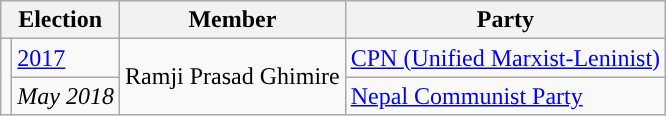<table class="wikitable">
<tr>
<th colspan="2">Election</th>
<th>Member</th>
<th>Party</th>
</tr>
<tr>
<td rowspan="2" style="background-color:"></td>
<td><a href='#'>2017</a></td>
<td rowspan="2">Ramji Prasad Ghimire</td>
<td><a href='#'>CPN (Unified Marxist-Leninist)</a></td>
</tr>
<tr>
<td><em>May 2018</em></td>
<td><a href='#'>Nepal Communist Party</a></td>
</tr>
</table>
